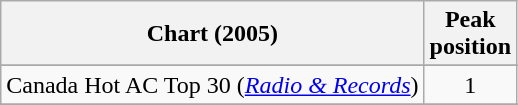<table class="wikitable sortable">
<tr>
<th>Chart (2005)</th>
<th>Peak<br>position</th>
</tr>
<tr>
</tr>
<tr>
<td>Canada Hot AC Top 30 (<em><a href='#'>Radio & Records</a></em>)</td>
<td align="center">1</td>
</tr>
<tr>
</tr>
<tr>
</tr>
<tr>
</tr>
<tr>
</tr>
</table>
